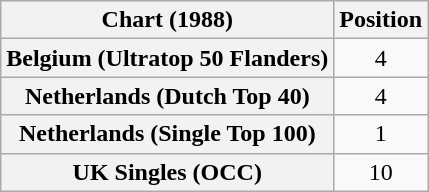<table class="wikitable sortable plainrowheaders">
<tr>
<th scope="col">Chart (1988)</th>
<th scope="col">Position</th>
</tr>
<tr>
<th scope="row">Belgium (Ultratop 50 Flanders)</th>
<td align="center">4</td>
</tr>
<tr>
<th scope="row">Netherlands (Dutch Top 40)</th>
<td align="center">4</td>
</tr>
<tr>
<th scope="row">Netherlands (Single Top 100)</th>
<td align="center">1</td>
</tr>
<tr>
<th scope="row">UK Singles (OCC)</th>
<td align="center">10</td>
</tr>
</table>
